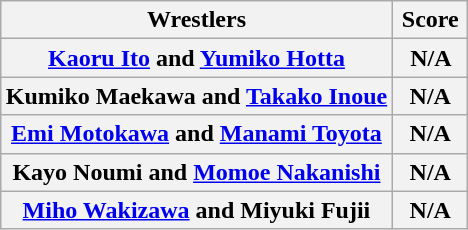<table class="wikitable" style="margin: 1em auto 1em auto">
<tr>
<th>Wrestlers</th>
<th>Score</th>
</tr>
<tr>
<th><a href='#'>Kaoru Ito</a> and <a href='#'>Yumiko Hotta</a></th>
<th>  N/A  </th>
</tr>
<tr>
<th>Kumiko Maekawa and <a href='#'>Takako Inoue</a></th>
<th>N/A</th>
</tr>
<tr>
<th><a href='#'>Emi Motokawa</a> and <a href='#'>Manami Toyota</a></th>
<th>N/A</th>
</tr>
<tr>
<th>Kayo Noumi and <a href='#'>Momoe Nakanishi</a></th>
<th>N/A</th>
</tr>
<tr>
<th><a href='#'>Miho Wakizawa</a> and Miyuki Fujii</th>
<th>N/A</th>
</tr>
</table>
